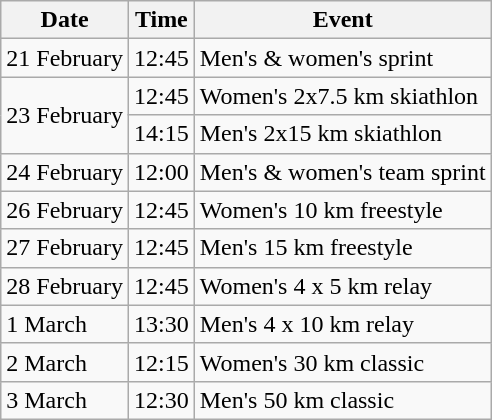<table class="wikitable">
<tr>
<th>Date</th>
<th>Time</th>
<th>Event</th>
</tr>
<tr>
<td>21 February</td>
<td>12:45</td>
<td>Men's & women's sprint</td>
</tr>
<tr>
<td rowspan=2>23 February</td>
<td>12:45</td>
<td>Women's 2x7.5 km skiathlon</td>
</tr>
<tr>
<td>14:15</td>
<td>Men's 2x15 km skiathlon</td>
</tr>
<tr>
<td>24 February</td>
<td>12:00</td>
<td>Men's & women's team sprint</td>
</tr>
<tr>
<td>26 February</td>
<td>12:45</td>
<td>Women's 10 km freestyle</td>
</tr>
<tr>
<td>27 February</td>
<td>12:45</td>
<td>Men's 15 km freestyle</td>
</tr>
<tr>
<td>28 February</td>
<td>12:45</td>
<td>Women's 4 x 5 km relay</td>
</tr>
<tr>
<td>1 March</td>
<td>13:30</td>
<td>Men's 4 x 10 km relay</td>
</tr>
<tr>
<td>2 March</td>
<td>12:15</td>
<td>Women's 30 km classic</td>
</tr>
<tr>
<td>3 March</td>
<td>12:30</td>
<td>Men's 50 km classic</td>
</tr>
</table>
